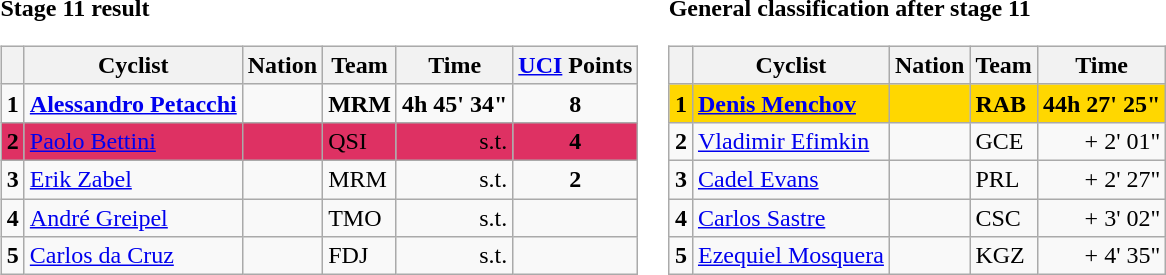<table>
<tr>
<td><strong>Stage 11 result</strong><br><table class="wikitable">
<tr>
<th></th>
<th>Cyclist</th>
<th>Nation</th>
<th>Team</th>
<th>Time</th>
<th><a href='#'>UCI</a> Points</th>
</tr>
<tr>
<td><strong>1</strong></td>
<td><strong><a href='#'>Alessandro Petacchi</a></strong></td>
<td><strong></strong></td>
<td><strong>MRM</strong></td>
<td align=right><strong>4h 45' 34"</strong></td>
<td align=center><strong>8</strong></td>
</tr>
<tr bgcolor=#DE3163>
<td><strong>2</strong></td>
<td><a href='#'>Paolo Bettini</a></td>
<td></td>
<td>QSI</td>
<td align=right>s.t.</td>
<td align=center><strong>4</strong></td>
</tr>
<tr>
<td><strong>3</strong></td>
<td><a href='#'>Erik Zabel</a></td>
<td></td>
<td>MRM</td>
<td align="right">s.t.</td>
<td align=center><strong>2</strong></td>
</tr>
<tr>
<td><strong>4</strong></td>
<td><a href='#'>André Greipel</a></td>
<td></td>
<td>TMO</td>
<td align="right">s.t.</td>
<td></td>
</tr>
<tr>
<td><strong>5</strong></td>
<td><a href='#'>Carlos da Cruz</a></td>
<td></td>
<td>FDJ</td>
<td align="right">s.t.</td>
<td></td>
</tr>
</table>
</td>
<td><strong>General classification after stage 11</strong><br><table class="wikitable">
<tr>
<th></th>
<th>Cyclist</th>
<th>Nation</th>
<th>Team</th>
<th>Time</th>
</tr>
<tr bgcolor=gold>
<td><strong>1</strong></td>
<td><strong><a href='#'>Denis Menchov</a></strong></td>
<td><strong></strong></td>
<td><strong>RAB</strong></td>
<td align=right><strong>44h 27' 25"</strong></td>
</tr>
<tr>
<td><strong>2</strong></td>
<td><a href='#'>Vladimir Efimkin</a></td>
<td></td>
<td>GCE</td>
<td align=right>+ 2' 01"</td>
</tr>
<tr>
<td><strong>3</strong></td>
<td><a href='#'>Cadel Evans</a></td>
<td></td>
<td>PRL</td>
<td align="right">+ 2' 27"</td>
</tr>
<tr>
<td><strong>4</strong></td>
<td><a href='#'>Carlos Sastre</a></td>
<td></td>
<td>CSC</td>
<td align="right">+ 3' 02"</td>
</tr>
<tr>
<td><strong>5</strong></td>
<td><a href='#'>Ezequiel Mosquera</a></td>
<td></td>
<td>KGZ</td>
<td align="right">+ 4' 35"</td>
</tr>
</table>
</td>
</tr>
</table>
